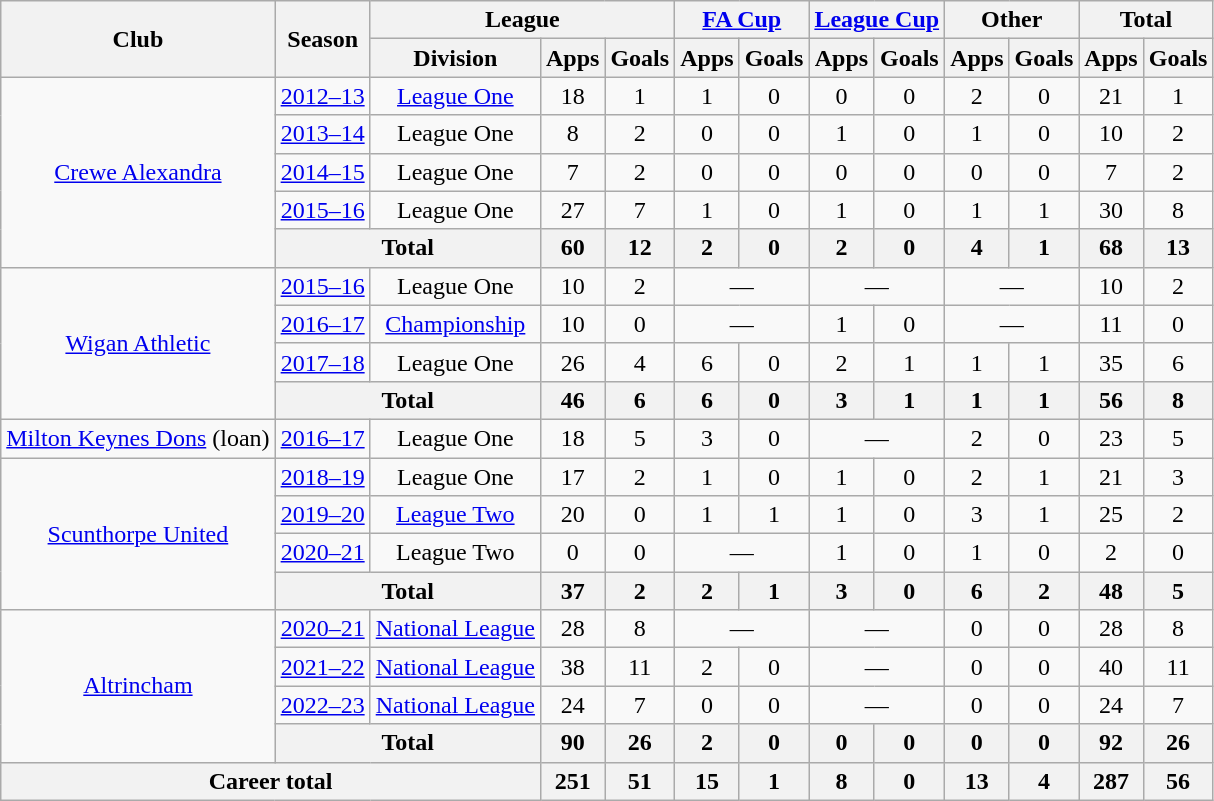<table class=wikitable style="text-align: center">
<tr>
<th rowspan=2>Club</th>
<th rowspan=2>Season</th>
<th colspan=3>League</th>
<th colspan=2><a href='#'>FA Cup</a></th>
<th colspan=2><a href='#'>League Cup</a></th>
<th colspan=2>Other</th>
<th colspan=2>Total</th>
</tr>
<tr>
<th>Division</th>
<th>Apps</th>
<th>Goals</th>
<th>Apps</th>
<th>Goals</th>
<th>Apps</th>
<th>Goals</th>
<th>Apps</th>
<th>Goals</th>
<th>Apps</th>
<th>Goals</th>
</tr>
<tr>
<td rowspan=5><a href='#'>Crewe Alexandra</a></td>
<td><a href='#'>2012–13</a></td>
<td><a href='#'>League One</a></td>
<td>18</td>
<td>1</td>
<td>1</td>
<td>0</td>
<td>0</td>
<td>0</td>
<td>2</td>
<td>0</td>
<td>21</td>
<td>1</td>
</tr>
<tr>
<td><a href='#'>2013–14</a></td>
<td>League One</td>
<td>8</td>
<td>2</td>
<td>0</td>
<td>0</td>
<td>1</td>
<td>0</td>
<td>1</td>
<td>0</td>
<td>10</td>
<td>2</td>
</tr>
<tr>
<td><a href='#'>2014–15</a></td>
<td>League One</td>
<td>7</td>
<td>2</td>
<td>0</td>
<td>0</td>
<td>0</td>
<td>0</td>
<td>0</td>
<td>0</td>
<td>7</td>
<td>2</td>
</tr>
<tr>
<td><a href='#'>2015–16</a></td>
<td>League One</td>
<td>27</td>
<td>7</td>
<td>1</td>
<td>0</td>
<td>1</td>
<td>0</td>
<td>1</td>
<td>1</td>
<td>30</td>
<td>8</td>
</tr>
<tr>
<th colspan=2>Total</th>
<th>60</th>
<th>12</th>
<th>2</th>
<th>0</th>
<th>2</th>
<th>0</th>
<th>4</th>
<th>1</th>
<th>68</th>
<th>13</th>
</tr>
<tr>
<td rowspan=4><a href='#'>Wigan Athletic</a></td>
<td><a href='#'>2015–16</a></td>
<td>League One</td>
<td>10</td>
<td>2</td>
<td colspan=2>—</td>
<td colspan=2>—</td>
<td colspan=2>—</td>
<td>10</td>
<td>2</td>
</tr>
<tr>
<td><a href='#'>2016–17</a></td>
<td><a href='#'>Championship</a></td>
<td>10</td>
<td>0</td>
<td colspan=2>—</td>
<td>1</td>
<td>0</td>
<td colspan=2>—</td>
<td>11</td>
<td>0</td>
</tr>
<tr>
<td><a href='#'>2017–18</a></td>
<td>League One</td>
<td>26</td>
<td>4</td>
<td>6</td>
<td>0</td>
<td>2</td>
<td>1</td>
<td>1</td>
<td>1</td>
<td>35</td>
<td>6</td>
</tr>
<tr>
<th colspan=2>Total</th>
<th>46</th>
<th>6</th>
<th>6</th>
<th>0</th>
<th>3</th>
<th>1</th>
<th>1</th>
<th>1</th>
<th>56</th>
<th>8</th>
</tr>
<tr>
<td><a href='#'>Milton Keynes Dons</a> (loan)</td>
<td><a href='#'>2016–17</a></td>
<td>League One</td>
<td>18</td>
<td>5</td>
<td>3</td>
<td>0</td>
<td colspan=2>—</td>
<td>2</td>
<td>0</td>
<td>23</td>
<td>5</td>
</tr>
<tr>
<td rowspan=4><a href='#'>Scunthorpe United</a></td>
<td><a href='#'>2018–19</a></td>
<td>League One</td>
<td>17</td>
<td>2</td>
<td>1</td>
<td>0</td>
<td>1</td>
<td>0</td>
<td>2</td>
<td>1</td>
<td>21</td>
<td>3</td>
</tr>
<tr>
<td><a href='#'>2019–20</a></td>
<td><a href='#'>League Two</a></td>
<td>20</td>
<td>0</td>
<td>1</td>
<td>1</td>
<td>1</td>
<td>0</td>
<td>3</td>
<td>1</td>
<td>25</td>
<td>2</td>
</tr>
<tr>
<td><a href='#'>2020–21</a></td>
<td>League Two</td>
<td>0</td>
<td>0</td>
<td colspan=2>—</td>
<td>1</td>
<td>0</td>
<td>1</td>
<td>0</td>
<td>2</td>
<td>0</td>
</tr>
<tr>
<th colspan=2>Total</th>
<th>37</th>
<th>2</th>
<th>2</th>
<th>1</th>
<th>3</th>
<th>0</th>
<th>6</th>
<th>2</th>
<th>48</th>
<th>5</th>
</tr>
<tr>
<td rowspan=4><a href='#'>Altrincham</a></td>
<td><a href='#'>2020–21</a></td>
<td><a href='#'>National League</a></td>
<td>28</td>
<td>8</td>
<td colspan=2>—</td>
<td colspan=2>—</td>
<td>0</td>
<td>0</td>
<td>28</td>
<td>8</td>
</tr>
<tr>
<td><a href='#'>2021–22</a></td>
<td><a href='#'>National League</a></td>
<td>38</td>
<td>11</td>
<td>2</td>
<td>0</td>
<td colspan=2>—</td>
<td>0</td>
<td>0</td>
<td>40</td>
<td>11</td>
</tr>
<tr>
<td><a href='#'>2022–23</a></td>
<td><a href='#'>National League</a></td>
<td>24</td>
<td>7</td>
<td>0</td>
<td>0</td>
<td colspan=2>—</td>
<td>0</td>
<td>0</td>
<td>24</td>
<td>7</td>
</tr>
<tr>
<th colspan=2>Total</th>
<th>90</th>
<th>26</th>
<th>2</th>
<th>0</th>
<th>0</th>
<th>0</th>
<th>0</th>
<th>0</th>
<th>92</th>
<th>26</th>
</tr>
<tr>
<th colspan=3>Career total</th>
<th>251</th>
<th>51</th>
<th>15</th>
<th>1</th>
<th>8</th>
<th>0</th>
<th>13</th>
<th>4</th>
<th>287</th>
<th>56</th>
</tr>
</table>
